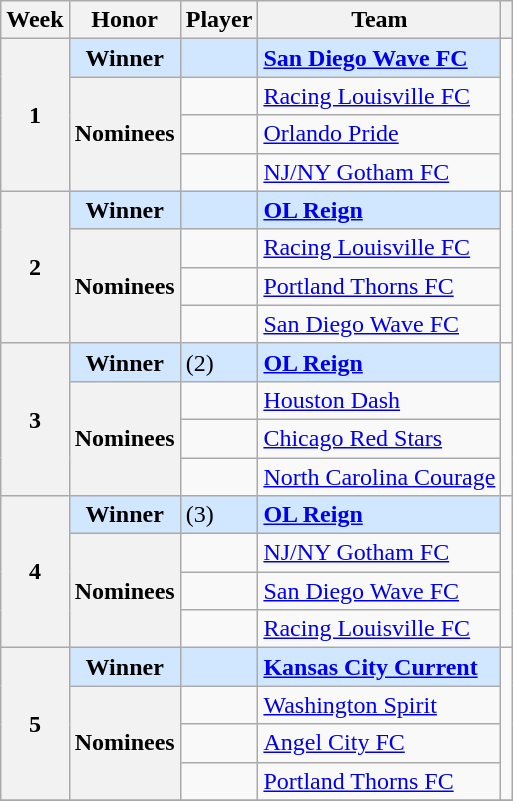<table class="wikitable sortable">
<tr>
<th scope="col">Week</th>
<th scope="col">Honor</th>
<th scope="col">Player</th>
<th scope="col">Team</th>
<th scope="col"></th>
</tr>
<tr>
<th rowspan=4 scope="rowgroup">1</th>
<th scope="row" style="background:#d0e7ff;">Winner</th>
<td style="background:#d0e7ff;"> <strong></strong></td>
<td style="background:#d0e7ff;"><strong><a href='#'>San Diego Wave FC</a></strong></td>
<td rowspan=4></td>
</tr>
<tr>
<th rowspan=3 scope="rowgroup">Nominees</th>
<td> </td>
<td><a href='#'>Racing Louisville FC</a></td>
</tr>
<tr>
<td> </td>
<td><a href='#'>Orlando Pride</a></td>
</tr>
<tr>
<td> </td>
<td><a href='#'>NJ/NY Gotham FC</a></td>
</tr>
<tr>
<th rowspan=4 scope="rowgroup">2</th>
<th scope="row" style="background:#d0e7ff;">Winner</th>
<td style="background:#d0e7ff;"> <strong></strong></td>
<td style="background:#d0e7ff;"><strong><a href='#'>OL Reign</a></strong></td>
<td rowspan=4></td>
</tr>
<tr>
<th rowspan=3 scope="rowgroup">Nominees</th>
<td> </td>
<td><a href='#'>Racing Louisville FC</a></td>
</tr>
<tr>
<td> </td>
<td><a href='#'>Portland Thorns FC</a></td>
</tr>
<tr>
<td> </td>
<td><a href='#'>San Diego Wave FC</a></td>
</tr>
<tr>
<th rowspan=4 scope="rowgroup">3</th>
<th scope="row" style="background:#d0e7ff;">Winner</th>
<td style="background:#d0e7ff;"> <strong></strong> (2)</td>
<td style="background:#d0e7ff;"><strong><a href='#'>OL Reign</a></strong></td>
<td rowspan=4></td>
</tr>
<tr>
<th rowspan=3 scope="rowgroup">Nominees</th>
<td> </td>
<td><a href='#'>Houston Dash</a></td>
</tr>
<tr>
<td> </td>
<td><a href='#'>Chicago Red Stars</a></td>
</tr>
<tr>
<td> </td>
<td><a href='#'>North Carolina Courage</a></td>
</tr>
<tr>
<th rowspan=4 scope="rowgroup">4</th>
<th scope="row" style="background:#d0e7ff;">Winner</th>
<td style="background:#d0e7ff;"> <strong></strong> (3)</td>
<td style="background:#d0e7ff;"><strong><a href='#'>OL Reign</a></strong></td>
<td rowspan=4></td>
</tr>
<tr>
<th rowspan=3 scope="rowgroup">Nominees</th>
<td> </td>
<td><a href='#'>NJ/NY Gotham FC</a></td>
</tr>
<tr>
<td> </td>
<td><a href='#'>San Diego Wave FC</a></td>
</tr>
<tr>
<td> </td>
<td><a href='#'>Racing Louisville FC</a></td>
</tr>
<tr>
<th rowspan=4 scope="rowgroup">5</th>
<th scope="row" style="background:#d0e7ff;">Winner</th>
<td style="background:#d0e7ff;"> <strong></strong></td>
<td style="background:#d0e7ff;"><strong><a href='#'>Kansas City Current</a></strong></td>
<td rowspan=4></td>
</tr>
<tr>
<th rowspan=3 scope="rowgroup">Nominees</th>
<td> </td>
<td><a href='#'>Washington Spirit</a></td>
</tr>
<tr>
<td> </td>
<td><a href='#'>Angel City FC</a></td>
</tr>
<tr>
<td> </td>
<td><a href='#'>Portland Thorns FC</a></td>
</tr>
<tr>
</tr>
</table>
